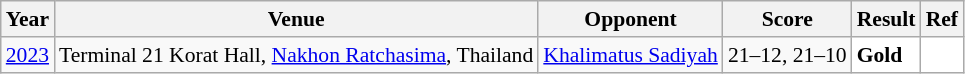<table class="sortable wikitable" style="font-size: 90%;">
<tr>
<th>Year</th>
<th>Venue</th>
<th>Opponent</th>
<th>Score</th>
<th>Result</th>
<th>Ref</th>
</tr>
<tr>
<td align="center"><a href='#'>2023</a></td>
<td align="left">Terminal 21 Korat Hall, <a href='#'>Nakhon Ratchasima</a>, Thailand</td>
<td align="left"> <a href='#'>Khalimatus Sadiyah</a></td>
<td align="left">21–12, 21–10</td>
<td style="text-align:left; background:white"> <strong>Gold</strong></td>
<td style="text-align:center; background:white"></td>
</tr>
</table>
